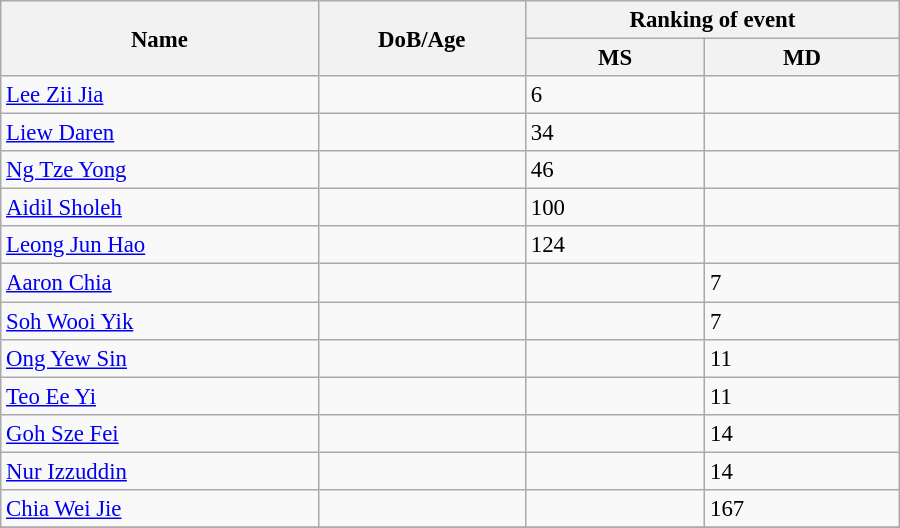<table class="wikitable"  style="width:600px; font-size:95%;">
<tr>
<th align="left" rowspan="2">Name</th>
<th align="left" rowspan="2">DoB/Age</th>
<th align="center" colspan="2">Ranking of event</th>
</tr>
<tr>
<th align="center">MS</th>
<th align="center">MD</th>
</tr>
<tr>
<td align="left"><a href='#'>Lee Zii Jia</a></td>
<td align="left"></td>
<td>6</td>
<td></td>
</tr>
<tr>
<td align="left"><a href='#'>Liew Daren</a></td>
<td align="left"></td>
<td>34</td>
<td></td>
</tr>
<tr>
<td align="left"><a href='#'>Ng Tze Yong</a></td>
<td align="left"></td>
<td>46</td>
<td></td>
</tr>
<tr>
<td align="left"><a href='#'>Aidil Sholeh</a></td>
<td align="left"></td>
<td>100</td>
<td></td>
</tr>
<tr>
<td align="left"><a href='#'>Leong Jun Hao</a></td>
<td align="left"></td>
<td>124</td>
<td></td>
</tr>
<tr>
<td align="left"><a href='#'>Aaron Chia</a></td>
<td align="left"></td>
<td></td>
<td>7</td>
</tr>
<tr>
<td align="left"><a href='#'>Soh Wooi Yik</a></td>
<td align="left"></td>
<td></td>
<td>7</td>
</tr>
<tr>
<td align="left"><a href='#'>Ong Yew Sin</a></td>
<td align="left"></td>
<td></td>
<td>11</td>
</tr>
<tr>
<td align="left"><a href='#'>Teo Ee Yi</a></td>
<td align="left"></td>
<td></td>
<td>11</td>
</tr>
<tr>
<td align="left"><a href='#'>Goh Sze Fei</a></td>
<td align="left"></td>
<td></td>
<td>14</td>
</tr>
<tr>
<td align="left"><a href='#'>Nur Izzuddin</a></td>
<td align="left"></td>
<td></td>
<td>14</td>
</tr>
<tr>
<td align="left"><a href='#'>Chia Wei Jie</a></td>
<td align="left"></td>
<td></td>
<td>167</td>
</tr>
<tr>
</tr>
</table>
